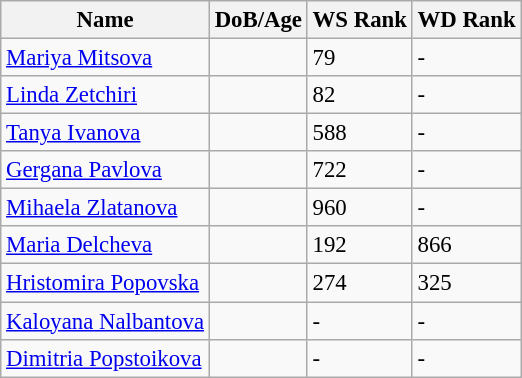<table class="wikitable" style="text-align: left; font-size:95%;">
<tr>
<th>Name</th>
<th>DoB/Age</th>
<th>WS Rank</th>
<th>WD Rank</th>
</tr>
<tr>
<td><a href='#'>Mariya Mitsova</a></td>
<td></td>
<td>79</td>
<td>-</td>
</tr>
<tr>
<td><a href='#'>Linda Zetchiri</a></td>
<td></td>
<td>82</td>
<td>-</td>
</tr>
<tr>
<td><a href='#'>Tanya Ivanova</a></td>
<td></td>
<td>588</td>
<td>-</td>
</tr>
<tr>
<td><a href='#'>Gergana Pavlova</a></td>
<td></td>
<td>722</td>
<td>-</td>
</tr>
<tr>
<td><a href='#'>Mihaela Zlatanova</a></td>
<td></td>
<td>960</td>
<td>-</td>
</tr>
<tr>
<td><a href='#'>Maria Delcheva</a></td>
<td></td>
<td>192</td>
<td>866</td>
</tr>
<tr>
<td><a href='#'>Hristomira Popovska</a></td>
<td></td>
<td>274</td>
<td>325</td>
</tr>
<tr>
<td><a href='#'>Kaloyana Nalbantova</a></td>
<td></td>
<td>-</td>
<td>-</td>
</tr>
<tr>
<td><a href='#'>Dimitria Popstoikova</a></td>
<td></td>
<td>-</td>
<td>-</td>
</tr>
</table>
